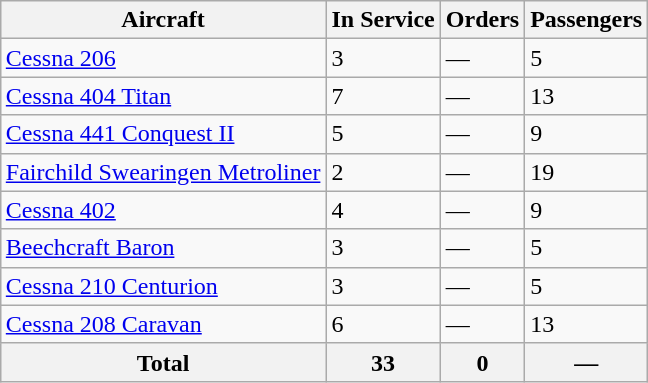<table class="wikitable" style="margin:1em auto; border-collapse:collapse">
<tr>
<th>Aircraft</th>
<th>In Service</th>
<th>Orders</th>
<th>Passengers</th>
</tr>
<tr>
<td><a href='#'>Cessna 206</a></td>
<td>3</td>
<td>—</td>
<td>5</td>
</tr>
<tr>
<td><a href='#'>Cessna 404 Titan</a></td>
<td>7</td>
<td>—</td>
<td>13</td>
</tr>
<tr>
<td><a href='#'>Cessna 441 Conquest II</a></td>
<td>5</td>
<td>—</td>
<td>9</td>
</tr>
<tr>
<td><a href='#'>Fairchild Swearingen Metroliner</a></td>
<td>2</td>
<td>—</td>
<td>19</td>
</tr>
<tr>
<td><a href='#'>Cessna 402</a></td>
<td>4</td>
<td>—</td>
<td>9</td>
</tr>
<tr>
<td><a href='#'>Beechcraft Baron</a></td>
<td>3</td>
<td>—</td>
<td>5</td>
</tr>
<tr>
<td><a href='#'>Cessna 210 Centurion</a></td>
<td>3</td>
<td>—</td>
<td>5</td>
</tr>
<tr>
<td><a href='#'>Cessna 208 Caravan</a></td>
<td>6</td>
<td>—</td>
<td>13</td>
</tr>
<tr>
<th>Total</th>
<th>33</th>
<th>0</th>
<th>—</th>
</tr>
</table>
